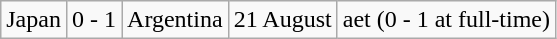<table class="wikitable">
<tr>
<td>Japan</td>
<td>0 - 1</td>
<td>Argentina</td>
<td>21 August</td>
<td>aet (0 - 1 at full-time)</td>
</tr>
</table>
